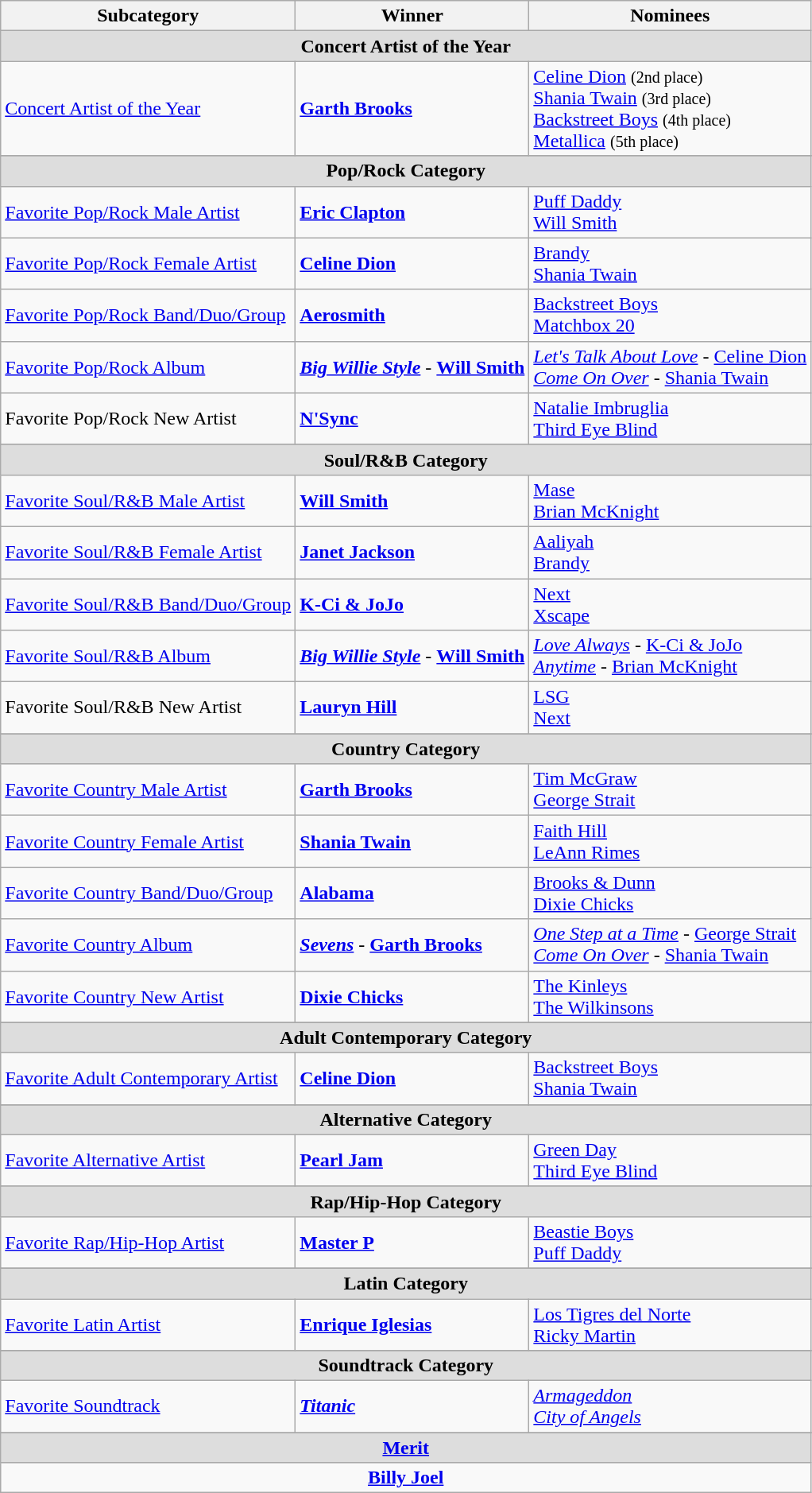<table class="wikitable">
<tr>
<th><strong>Subcategory</strong></th>
<th><strong>Winner</strong></th>
<th><strong>Nominees</strong></th>
</tr>
<tr bgcolor="#DDDDDD">
<td colspan=8 align=center><strong>Concert Artist of the Year</strong></td>
</tr>
<tr>
<td><a href='#'>Concert Artist of the Year</a></td>
<td><strong><a href='#'>Garth Brooks</a></strong></td>
<td><a href='#'>Celine Dion</a> <small>(2nd place)</small><br> <a href='#'>Shania Twain</a> <small>(3rd place)</small><br> <a href='#'>Backstreet Boys</a> <small>(4th place)</small><br> <a href='#'>Metallica</a> <small>(5th place)</small></td>
</tr>
<tr>
</tr>
<tr bgcolor="#DDDDDD">
<td colspan=8 align=center><strong>Pop/Rock Category</strong></td>
</tr>
<tr>
<td><a href='#'>Favorite Pop/Rock Male Artist</a></td>
<td><strong><a href='#'>Eric Clapton</a></strong></td>
<td><a href='#'>Puff Daddy</a> <br> <a href='#'>Will Smith</a></td>
</tr>
<tr>
<td><a href='#'>Favorite Pop/Rock Female Artist</a></td>
<td><strong><a href='#'>Celine Dion</a></strong></td>
<td><a href='#'>Brandy</a> <br> <a href='#'>Shania Twain</a></td>
</tr>
<tr>
<td><a href='#'>Favorite Pop/Rock Band/Duo/Group</a></td>
<td><strong><a href='#'>Aerosmith</a></strong></td>
<td><a href='#'>Backstreet Boys</a> <br> <a href='#'>Matchbox 20</a></td>
</tr>
<tr>
<td><a href='#'>Favorite Pop/Rock Album</a></td>
<td><strong><em><a href='#'>Big Willie Style</a></em></strong> - <strong><a href='#'>Will Smith</a></strong></td>
<td><em><a href='#'>Let's Talk About Love</a></em> - <a href='#'>Celine Dion</a> <br> <em><a href='#'>Come On Over</a></em> - <a href='#'>Shania Twain</a></td>
</tr>
<tr>
<td>Favorite Pop/Rock New Artist</td>
<td><strong><a href='#'>N'Sync</a></strong></td>
<td><a href='#'>Natalie Imbruglia</a> <br> <a href='#'>Third Eye Blind</a></td>
</tr>
<tr>
</tr>
<tr bgcolor="#DDDDDD">
<td colspan=8 align=center><strong>Soul/R&B Category</strong></td>
</tr>
<tr>
<td><a href='#'>Favorite Soul/R&B Male Artist</a></td>
<td><strong><a href='#'>Will Smith</a></strong></td>
<td><a href='#'>Mase</a> <br> <a href='#'>Brian McKnight</a></td>
</tr>
<tr>
<td><a href='#'>Favorite Soul/R&B Female Artist</a></td>
<td><strong><a href='#'>Janet Jackson</a></strong></td>
<td><a href='#'>Aaliyah</a> <br> <a href='#'>Brandy</a></td>
</tr>
<tr>
<td><a href='#'>Favorite Soul/R&B Band/Duo/Group</a></td>
<td><strong><a href='#'>K-Ci & JoJo</a></strong></td>
<td><a href='#'>Next</a> <br> <a href='#'>Xscape</a></td>
</tr>
<tr>
<td><a href='#'>Favorite Soul/R&B Album</a></td>
<td><strong><em><a href='#'>Big Willie Style</a></em></strong> - <strong><a href='#'>Will Smith</a></strong></td>
<td><em><a href='#'>Love Always</a></em> - <a href='#'>K-Ci & JoJo</a> <br> <em><a href='#'>Anytime</a></em> - <a href='#'>Brian McKnight</a></td>
</tr>
<tr>
<td>Favorite Soul/R&B New Artist</td>
<td><strong><a href='#'>Lauryn Hill</a></strong></td>
<td><a href='#'>LSG</a> <br> <a href='#'>Next</a></td>
</tr>
<tr>
</tr>
<tr bgcolor="#DDDDDD">
<td colspan=8 align=center><strong>Country Category</strong></td>
</tr>
<tr>
<td><a href='#'>Favorite Country Male Artist</a></td>
<td><strong><a href='#'>Garth Brooks</a></strong></td>
<td><a href='#'>Tim McGraw</a> <br> <a href='#'>George Strait</a></td>
</tr>
<tr>
<td><a href='#'>Favorite Country Female Artist</a></td>
<td><strong><a href='#'>Shania Twain</a></strong></td>
<td><a href='#'>Faith Hill</a> <br> <a href='#'>LeAnn Rimes</a></td>
</tr>
<tr>
<td><a href='#'>Favorite Country Band/Duo/Group</a></td>
<td><strong><a href='#'>Alabama</a></strong></td>
<td><a href='#'>Brooks & Dunn</a> <br> <a href='#'>Dixie Chicks</a></td>
</tr>
<tr>
<td><a href='#'>Favorite Country Album</a></td>
<td><strong><em><a href='#'>Sevens</a></em></strong> - <strong><a href='#'>Garth Brooks</a></strong></td>
<td><em><a href='#'>One Step at a Time</a></em> - <a href='#'>George Strait</a> <br> <em><a href='#'>Come On Over</a></em> - <a href='#'>Shania Twain</a></td>
</tr>
<tr>
<td><a href='#'>Favorite Country New Artist</a></td>
<td><strong><a href='#'>Dixie Chicks</a></strong></td>
<td><a href='#'>The Kinleys</a> <br> <a href='#'>The Wilkinsons</a></td>
</tr>
<tr>
</tr>
<tr bgcolor="#DDDDDD">
<td colspan=8 align=center><strong>Adult Contemporary Category</strong></td>
</tr>
<tr>
<td><a href='#'>Favorite Adult Contemporary Artist</a></td>
<td><strong><a href='#'>Celine Dion</a></strong></td>
<td><a href='#'>Backstreet Boys</a> <br> <a href='#'>Shania Twain</a></td>
</tr>
<tr>
</tr>
<tr bgcolor="#DDDDDD">
<td colspan=8 align=center><strong>Alternative Category</strong></td>
</tr>
<tr>
<td><a href='#'>Favorite Alternative Artist</a></td>
<td><strong><a href='#'>Pearl Jam</a></strong></td>
<td><a href='#'>Green Day</a> <br> <a href='#'>Third Eye Blind</a></td>
</tr>
<tr>
</tr>
<tr bgcolor="#DDDDDD">
<td colspan=8 align=center><strong>Rap/Hip-Hop Category</strong></td>
</tr>
<tr>
<td><a href='#'>Favorite Rap/Hip-Hop Artist</a></td>
<td><strong><a href='#'>Master P</a></strong></td>
<td><a href='#'>Beastie Boys</a> <br> <a href='#'>Puff Daddy</a></td>
</tr>
<tr>
</tr>
<tr bgcolor="#DDDDDD">
<td colspan=8 align=center><strong>Latin Category</strong></td>
</tr>
<tr>
<td><a href='#'>Favorite Latin Artist</a></td>
<td><strong><a href='#'>Enrique Iglesias</a></strong></td>
<td><a href='#'>Los Tigres del Norte</a> <br> <a href='#'>Ricky Martin</a></td>
</tr>
<tr>
</tr>
<tr bgcolor="#DDDDDD">
<td colspan=8 align=center><strong>Soundtrack Category</strong></td>
</tr>
<tr>
<td><a href='#'>Favorite Soundtrack</a></td>
<td><strong><em><a href='#'>Titanic</a></em></strong></td>
<td><em><a href='#'>Armageddon</a></em> <br> <em><a href='#'>City of Angels</a></em></td>
</tr>
<tr>
</tr>
<tr bgcolor="#DDDDDD">
<td colspan=8 align=center><strong><a href='#'>Merit</a></strong></td>
</tr>
<tr>
<td colspan=8 align=center><strong><a href='#'>Billy Joel</a></strong></td>
</tr>
</table>
